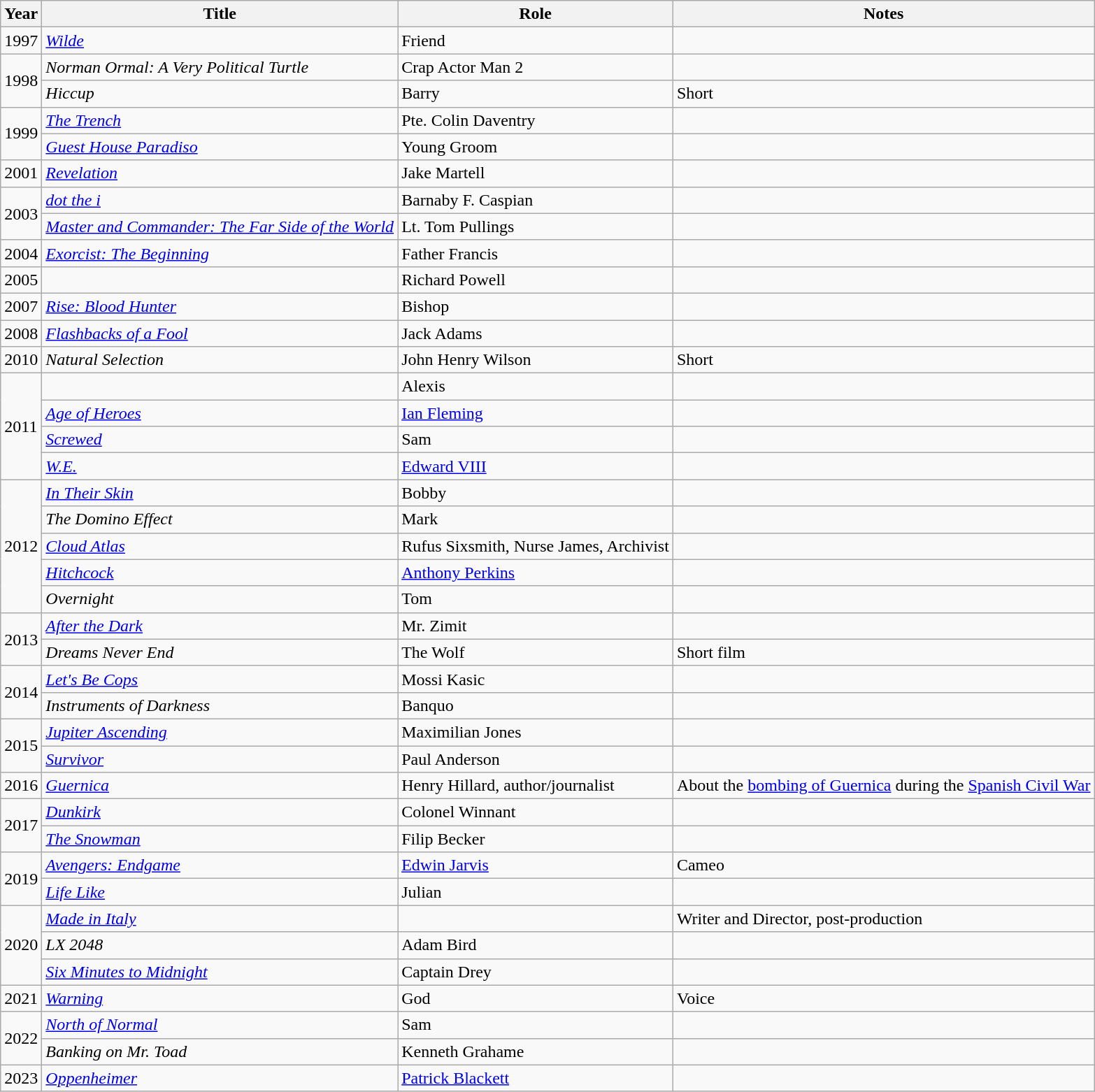<table class="wikitable sortable">
<tr>
<th>Year</th>
<th>Title</th>
<th>Role</th>
<th>Notes</th>
</tr>
<tr>
<td>1997</td>
<td><em><a href='#'>Wilde</a></em></td>
<td>Friend</td>
<td></td>
</tr>
<tr>
<td rowspan="2">1998</td>
<td><em>Norman Ormal: A Very Political Turtle</em></td>
<td>Crap Actor Man 2</td>
<td></td>
</tr>
<tr>
<td><em>Hiccup</em></td>
<td>Barry</td>
<td>Short</td>
</tr>
<tr>
<td rowspan="2">1999</td>
<td><em><a href='#'>The Trench</a></em></td>
<td>Pte. Colin Daventry</td>
<td></td>
</tr>
<tr>
<td><em><a href='#'>Guest House Paradiso</a></em></td>
<td>Young Groom</td>
<td></td>
</tr>
<tr>
<td>2001</td>
<td><em><a href='#'>Revelation</a></em></td>
<td>Jake Martell</td>
<td></td>
</tr>
<tr>
<td rowspan="2">2003</td>
<td><em><a href='#'>dot the i</a></em></td>
<td>Barnaby F. Caspian</td>
<td></td>
</tr>
<tr>
<td><em><a href='#'>Master and Commander: The Far Side of the World</a></em></td>
<td>Lt. Tom Pullings</td>
<td></td>
</tr>
<tr>
<td>2004</td>
<td><em><a href='#'>Exorcist: The Beginning</a></em></td>
<td>Father Francis</td>
<td></td>
</tr>
<tr>
<td>2005</td>
<td><em></em></td>
<td>Richard Powell</td>
<td></td>
</tr>
<tr>
<td>2007</td>
<td><em><a href='#'>Rise: Blood Hunter</a></em></td>
<td>Bishop</td>
<td></td>
</tr>
<tr>
<td>2008</td>
<td><em><a href='#'>Flashbacks of a Fool</a></em></td>
<td>Jack Adams</td>
<td></td>
</tr>
<tr>
<td>2010</td>
<td><em>Natural Selection</em></td>
<td>John Henry Wilson</td>
<td>Short</td>
</tr>
<tr>
<td rowspan="4">2011</td>
<td><em></em></td>
<td>Alexis</td>
<td></td>
</tr>
<tr>
<td><em><a href='#'>Age of Heroes</a></em></td>
<td><a href='#'>Ian Fleming</a></td>
<td></td>
</tr>
<tr>
<td><em><a href='#'>Screwed</a></em></td>
<td>Sam</td>
<td></td>
</tr>
<tr>
<td><em><a href='#'>W.E.</a></em></td>
<td><a href='#'>Edward VIII</a></td>
<td></td>
</tr>
<tr>
<td rowspan="5">2012</td>
<td><em><a href='#'>In Their Skin</a></em></td>
<td>Bobby</td>
<td></td>
</tr>
<tr>
<td><em>The Domino Effect</em></td>
<td>Mark</td>
<td></td>
</tr>
<tr>
<td><em><a href='#'>Cloud Atlas</a></em></td>
<td>Rufus Sixsmith, Nurse James, Archivist</td>
<td></td>
</tr>
<tr>
<td><em><a href='#'>Hitchcock</a></em></td>
<td><a href='#'>Anthony Perkins</a></td>
<td></td>
</tr>
<tr>
<td><em>Overnight</em></td>
<td>Tom</td>
<td></td>
</tr>
<tr>
<td rowspan="2">2013</td>
<td><em><a href='#'>After the Dark</a></em></td>
<td>Mr. Zimit</td>
<td></td>
</tr>
<tr>
<td><em>Dreams Never End</em></td>
<td>The Wolf</td>
<td>Short film</td>
</tr>
<tr>
<td rowspan="2">2014</td>
<td><em><a href='#'>Let's Be Cops</a></em></td>
<td>Mossi Kasic</td>
<td></td>
</tr>
<tr>
<td><em>Instruments of Darkness</em></td>
<td>Banquo</td>
<td></td>
</tr>
<tr>
<td rowspan="2">2015</td>
<td><em><a href='#'>Jupiter Ascending</a></em></td>
<td>Maximilian Jones</td>
<td></td>
</tr>
<tr>
<td><em><a href='#'>Survivor</a></em></td>
<td>Paul Anderson</td>
<td></td>
</tr>
<tr>
<td>2016</td>
<td><em><a href='#'>Guernica</a></em></td>
<td>Henry Hillard, author/journalist</td>
<td>About the <a href='#'>bombing of Guernica</a> during the <a href='#'>Spanish Civil War</a></td>
</tr>
<tr>
<td rowspan="2">2017</td>
<td><em><a href='#'>Dunkirk</a></em></td>
<td>Colonel Winnant</td>
<td></td>
</tr>
<tr>
<td><em><a href='#'>The Snowman</a></em></td>
<td>Filip Becker</td>
<td></td>
</tr>
<tr>
<td rowspan="2">2019</td>
<td><em><a href='#'>Avengers: Endgame</a></em></td>
<td><a href='#'>Edwin Jarvis</a></td>
<td>Cameo</td>
</tr>
<tr>
<td><em><a href='#'>Life Like</a></em></td>
<td>Julian</td>
<td></td>
</tr>
<tr>
<td rowspan="3">2020</td>
<td><em><a href='#'>Made in Italy</a></em></td>
<td></td>
<td>Writer and Director, post-production</td>
</tr>
<tr>
<td><em>LX 2048</em></td>
<td>Adam Bird</td>
<td></td>
</tr>
<tr>
<td><em><a href='#'>Six Minutes to Midnight</a></em></td>
<td>Captain Drey</td>
<td></td>
</tr>
<tr>
<td>2021</td>
<td><em><a href='#'>Warning</a></em></td>
<td>God</td>
<td>Voice</td>
</tr>
<tr>
<td rowspan="2">2022</td>
<td><em><a href='#'>North of Normal</a></em></td>
<td>Sam</td>
<td></td>
</tr>
<tr>
<td><em>Banking on Mr. Toad</em></td>
<td>Kenneth Grahame</td>
<td></td>
</tr>
<tr>
<td>2023</td>
<td><em><a href='#'>Oppenheimer</a></em></td>
<td><a href='#'>Patrick Blackett</a></td>
<td></td>
</tr>
</table>
